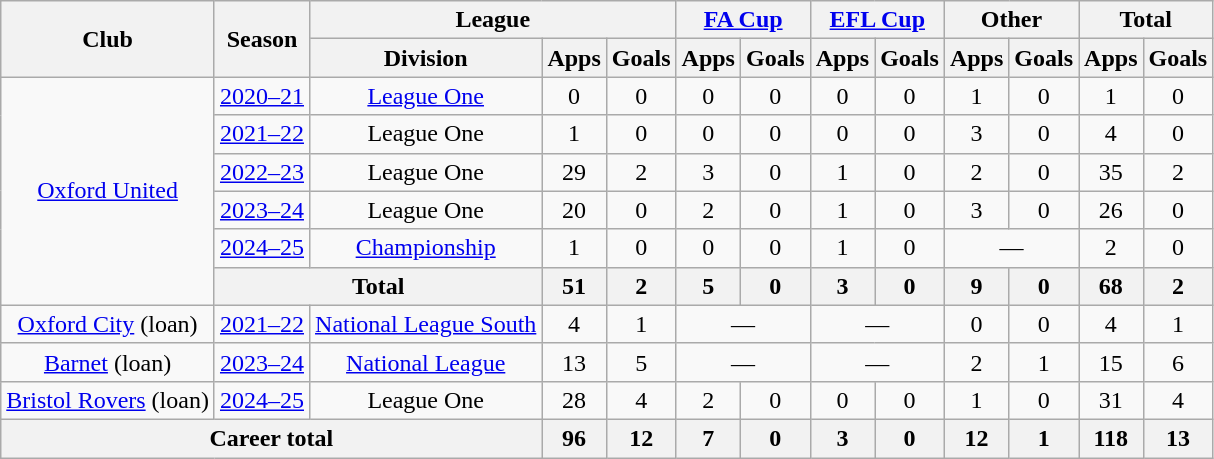<table class="wikitable" style="text-align: center;">
<tr>
<th rowspan="2">Club</th>
<th rowspan="2">Season</th>
<th colspan="3">League</th>
<th colspan="2"><a href='#'>FA Cup</a></th>
<th colspan="2"><a href='#'>EFL Cup</a></th>
<th colspan="2">Other</th>
<th colspan="2">Total</th>
</tr>
<tr>
<th>Division</th>
<th>Apps</th>
<th>Goals</th>
<th>Apps</th>
<th>Goals</th>
<th>Apps</th>
<th>Goals</th>
<th>Apps</th>
<th>Goals</th>
<th>Apps</th>
<th>Goals</th>
</tr>
<tr>
<td rowspan="6"><a href='#'>Oxford United</a></td>
<td><a href='#'>2020–21</a></td>
<td><a href='#'>League One</a></td>
<td>0</td>
<td>0</td>
<td>0</td>
<td>0</td>
<td>0</td>
<td>0</td>
<td>1</td>
<td>0</td>
<td>1</td>
<td>0</td>
</tr>
<tr>
<td><a href='#'>2021–22</a></td>
<td>League One</td>
<td>1</td>
<td>0</td>
<td>0</td>
<td>0</td>
<td>0</td>
<td>0</td>
<td>3</td>
<td>0</td>
<td>4</td>
<td>0</td>
</tr>
<tr>
<td><a href='#'>2022–23</a></td>
<td>League One</td>
<td>29</td>
<td>2</td>
<td>3</td>
<td>0</td>
<td>1</td>
<td>0</td>
<td>2</td>
<td>0</td>
<td>35</td>
<td>2</td>
</tr>
<tr>
<td><a href='#'>2023–24</a></td>
<td>League One</td>
<td>20</td>
<td>0</td>
<td>2</td>
<td>0</td>
<td>1</td>
<td>0</td>
<td>3</td>
<td>0</td>
<td>26</td>
<td>0</td>
</tr>
<tr>
<td><a href='#'>2024–25</a></td>
<td><a href='#'>Championship</a></td>
<td>1</td>
<td>0</td>
<td>0</td>
<td>0</td>
<td>1</td>
<td>0</td>
<td colspan="2">—</td>
<td>2</td>
<td>0</td>
</tr>
<tr>
<th colspan="2">Total</th>
<th>51</th>
<th>2</th>
<th>5</th>
<th>0</th>
<th>3</th>
<th>0</th>
<th>9</th>
<th>0</th>
<th>68</th>
<th>2</th>
</tr>
<tr>
<td><a href='#'>Oxford City</a> (loan)</td>
<td><a href='#'>2021–22</a></td>
<td><a href='#'>National League South</a></td>
<td>4</td>
<td>1</td>
<td colspan="2">—</td>
<td colspan="2">—</td>
<td>0</td>
<td>0</td>
<td>4</td>
<td>1</td>
</tr>
<tr>
<td><a href='#'>Barnet</a> (loan)</td>
<td><a href='#'>2023–24</a></td>
<td><a href='#'>National League</a></td>
<td>13</td>
<td>5</td>
<td colspan="2">—</td>
<td colspan="2">—</td>
<td>2</td>
<td>1</td>
<td>15</td>
<td>6</td>
</tr>
<tr>
<td><a href='#'>Bristol Rovers</a> (loan)</td>
<td><a href='#'>2024–25</a></td>
<td>League One</td>
<td>28</td>
<td>4</td>
<td>2</td>
<td>0</td>
<td>0</td>
<td>0</td>
<td>1</td>
<td>0</td>
<td>31</td>
<td>4</td>
</tr>
<tr>
<th colspan="3">Career total</th>
<th>96</th>
<th>12</th>
<th>7</th>
<th>0</th>
<th>3</th>
<th>0</th>
<th>12</th>
<th>1</th>
<th>118</th>
<th>13</th>
</tr>
</table>
